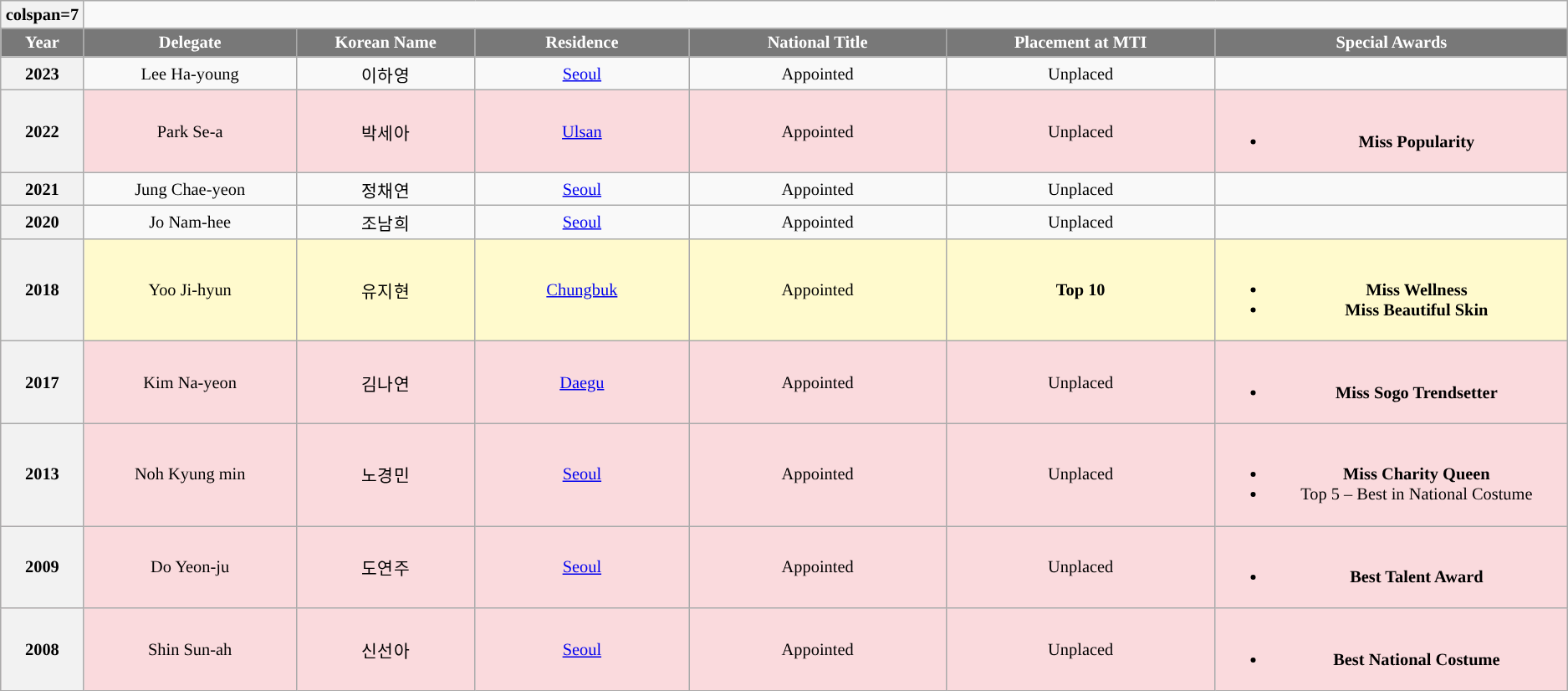<table class="wikitable sortable" style="font-size: 85%; text-align:center">
<tr>
<th>colspan=7 </th>
</tr>
<tr>
<th width="60" style="background-color:#787878;color:#FFFFFF;">Year</th>
<th width="180" style="background-color:#787878;color:#FFFFFF;">Delegate</th>
<th width="150" style="background-color:#787878;color:#FFFFFF;">Korean Name</th>
<th width="180" style="background-color:#787878;color:#FFFFFF;">Residence</th>
<th width="220" style="background-color:#787878;color:#FFFFFF;">National Title</th>
<th width="230" style="background-color:#787878;color:#FFFFFF;">Placement at MTI</th>
<th width="300" style="background-color:#787878;color:#FFFFFF;">Special Awards</th>
</tr>
<tr>
<th>2023</th>
<td>Lee Ha-young</td>
<td>이하영</td>
<td><a href='#'>Seoul</a></td>
<td>Appointed</td>
<td>Unplaced</td>
<td></td>
</tr>
<tr style="background-color:#FADADD;: bold">
<th>2022</th>
<td>Park Se-a</td>
<td>박세아</td>
<td><a href='#'>Ulsan</a></td>
<td>Appointed</td>
<td>Unplaced</td>
<td><br><ul><li><strong>Miss Popularity</strong></li></ul></td>
</tr>
<tr>
<th>2021</th>
<td>Jung Chae-yeon</td>
<td>정채연</td>
<td><a href='#'>Seoul</a></td>
<td>Appointed</td>
<td>Unplaced</td>
<td></td>
</tr>
<tr>
<th>2020</th>
<td>Jo Nam-hee</td>
<td>조남희</td>
<td><a href='#'>Seoul</a></td>
<td>Appointed</td>
<td>Unplaced</td>
<td></td>
</tr>
<tr style="background-color:#FFFACD;">
<th>2018</th>
<td>Yoo Ji-hyun</td>
<td>유지현</td>
<td><a href='#'>Chungbuk</a></td>
<td>Appointed</td>
<td><strong>Top 10</strong></td>
<td><br><ul><li><strong>Miss Wellness</strong></li><li><strong>Miss Beautiful Skin</strong></li></ul></td>
</tr>
<tr style="background-color:#FADADD;: bold">
<th>2017</th>
<td>Kim Na-yeon</td>
<td>김나연</td>
<td><a href='#'>Daegu</a></td>
<td>Appointed</td>
<td>Unplaced</td>
<td><br><ul><li><strong>Miss Sogo Trendsetter</strong></li></ul></td>
</tr>
<tr style="background-color:#FADADD;: bold">
<th>2013</th>
<td>Noh Kyung min</td>
<td>노경민</td>
<td><a href='#'>Seoul</a></td>
<td>Appointed</td>
<td>Unplaced</td>
<td><br><ul><li><strong>Miss Charity Queen</strong></li><li>Top 5 – Best in National Costume</li></ul></td>
</tr>
<tr style="background-color:#FADADD;: bold">
<th>2009</th>
<td>Do Yeon-ju</td>
<td>도연주</td>
<td><a href='#'>Seoul</a></td>
<td>Appointed</td>
<td>Unplaced</td>
<td><br><ul><li><strong>Best Talent Award</strong></li></ul></td>
</tr>
<tr style="background-color:#FADADD;: bold">
<th>2008</th>
<td>Shin Sun-ah</td>
<td>신선아</td>
<td><a href='#'>Seoul</a></td>
<td>Appointed</td>
<td>Unplaced</td>
<td><br><ul><li><strong>Best National Costume</strong></li></ul></td>
</tr>
</table>
